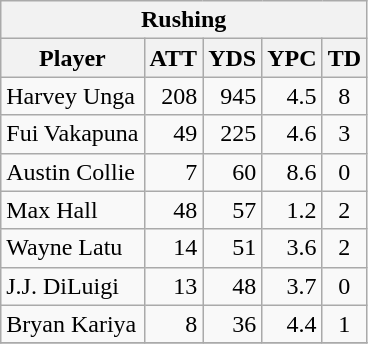<table class="wikitable">
<tr>
<th colspan="5" align="center">Rushing</th>
</tr>
<tr>
<th>Player</th>
<th>ATT</th>
<th>YDS</th>
<th>YPC</th>
<th>TD</th>
</tr>
<tr>
<td>Harvey Unga</td>
<td align="right">208</td>
<td align="right">945</td>
<td align="right">4.5</td>
<td align="center">8</td>
</tr>
<tr>
<td>Fui Vakapuna</td>
<td align="right">49</td>
<td align="right">225</td>
<td align="right">4.6</td>
<td align="center">3</td>
</tr>
<tr>
<td>Austin Collie</td>
<td align="right">7</td>
<td align="right">60</td>
<td align="right">8.6</td>
<td align="center">0</td>
</tr>
<tr>
<td>Max Hall</td>
<td align="right">48</td>
<td align="right">57</td>
<td align="right">1.2</td>
<td align="center">2</td>
</tr>
<tr>
<td>Wayne Latu</td>
<td align="right">14</td>
<td align="right">51</td>
<td align="right">3.6</td>
<td align="center">2</td>
</tr>
<tr>
<td>J.J. DiLuigi</td>
<td align="right">13</td>
<td align="right">48</td>
<td align="right">3.7</td>
<td align="center">0</td>
</tr>
<tr>
<td>Bryan Kariya</td>
<td align="right">8</td>
<td align="right">36</td>
<td align="right">4.4</td>
<td align="center">1</td>
</tr>
<tr>
</tr>
</table>
